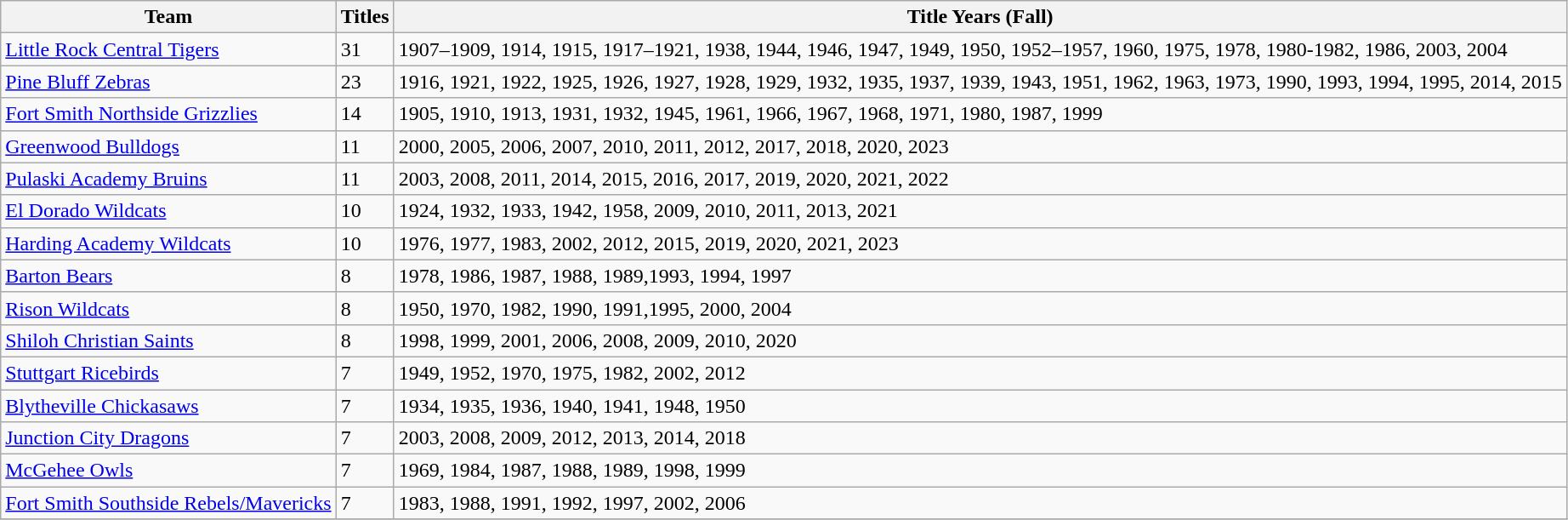<table class="wikitable sortable">
<tr>
<th>Team</th>
<th>Titles</th>
<th>Title Years (Fall)</th>
</tr>
<tr>
<td><a href='#'>Little Rock Central Tigers</a></td>
<td>31</td>
<td>1907–1909, 1914, 1915, 1917–1921, 1938, 1944, 1946, 1947, 1949, 1950, 1952–1957, 1960, 1975, 1978, 1980-1982, 1986, 2003, 2004</td>
</tr>
<tr>
<td><a href='#'>Pine Bluff Zebras</a></td>
<td>23</td>
<td>1916, 1921, 1922, 1925, 1926, 1927, 1928, 1929, 1932, 1935, 1937, 1939, 1943, 1951, 1962, 1963, 1973, 1990, 1993, 1994, 1995, 2014, 2015</td>
</tr>
<tr>
<td><a href='#'>Fort Smith Northside Grizzlies</a></td>
<td>14</td>
<td>1905, 1910, 1913, 1931, 1932, 1945, 1961, 1966, 1967, 1968, 1971, 1980, 1987, 1999</td>
</tr>
<tr>
<td><a href='#'>Greenwood Bulldogs</a></td>
<td>11</td>
<td>2000, 2005, 2006, 2007, 2010, 2011, 2012, 2017, 2018, 2020, 2023</td>
</tr>
<tr>
<td><a href='#'>Pulaski Academy Bruins</a></td>
<td>11</td>
<td>2003, 2008, 2011, 2014, 2015, 2016, 2017, 2019, 2020, 2021, 2022</td>
</tr>
<tr>
<td><a href='#'>El Dorado Wildcats</a></td>
<td>10</td>
<td>1924, 1932, 1933, 1942, 1958, 2009, 2010, 2011, 2013, 2021</td>
</tr>
<tr>
<td><a href='#'>Harding Academy Wildcats</a></td>
<td>10</td>
<td>1976, 1977, 1983, 2002, 2012, 2015, 2019, 2020, 2021, 2023</td>
</tr>
<tr>
<td><a href='#'>Barton Bears</a></td>
<td>8</td>
<td>1978, 1986, 1987, 1988, 1989,1993, 1994, 1997</td>
</tr>
<tr>
<td><a href='#'>Rison Wildcats</a></td>
<td>8</td>
<td>1950, 1970, 1982, 1990, 1991,1995, 2000, 2004</td>
</tr>
<tr>
<td><a href='#'>Shiloh Christian Saints</a></td>
<td>8</td>
<td>1998, 1999, 2001, 2006, 2008, 2009, 2010, 2020</td>
</tr>
<tr>
<td><a href='#'>Stuttgart Ricebirds</a></td>
<td>7</td>
<td>1949, 1952, 1970, 1975, 1982, 2002, 2012</td>
</tr>
<tr>
<td><a href='#'>Blytheville Chickasaws</a></td>
<td>7</td>
<td>1934, 1935, 1936, 1940, 1941, 1948, 1950</td>
</tr>
<tr>
<td><a href='#'>Junction City Dragons</a></td>
<td>7</td>
<td>2003, 2008, 2009, 2012, 2013, 2014, 2018</td>
</tr>
<tr>
<td><a href='#'>McGehee Owls</a></td>
<td>7</td>
<td>1969, 1984, 1987, 1988, 1989, 1998, 1999</td>
</tr>
<tr>
<td><a href='#'>Fort Smith Southside Rebels/Mavericks</a></td>
<td>7</td>
<td>1983, 1988, 1991, 1992, 1997, 2002, 2006</td>
</tr>
<tr>
</tr>
</table>
